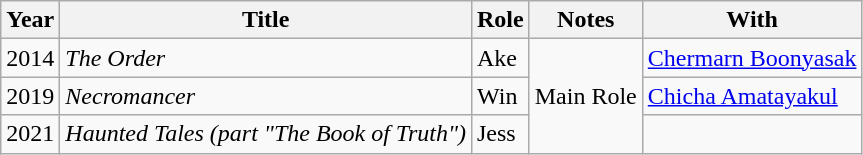<table class="wikitable">
<tr>
<th>Year</th>
<th>Title</th>
<th>Role</th>
<th>Notes</th>
<th>With</th>
</tr>
<tr>
<td>2014</td>
<td><em>The Order</em></td>
<td>Ake</td>
<td rowspan="3">Main Role</td>
<td><a href='#'>Chermarn Boonyasak</a></td>
</tr>
<tr>
<td>2019</td>
<td><em>Necromancer</em></td>
<td>Win</td>
<td><a href='#'>Chicha Amatayakul</a></td>
</tr>
<tr>
<td>2021</td>
<td><em>Haunted Tales (part "The Book of Truth")</em></td>
<td>Jess</td>
<td></td>
</tr>
</table>
